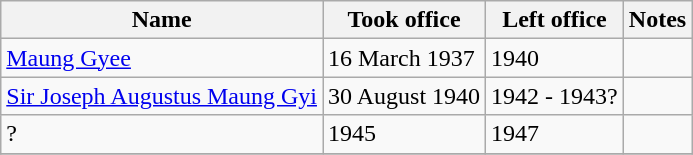<table class="wikitable">
<tr>
<th>Name</th>
<th>Took office</th>
<th>Left office</th>
<th>Notes</th>
</tr>
<tr>
<td><a href='#'>Maung Gyee</a></td>
<td>16 March 1937</td>
<td>1940</td>
<td></td>
</tr>
<tr>
<td><a href='#'>Sir Joseph Augustus Maung Gyi</a></td>
<td>30 August 1940</td>
<td>1942 - 1943?</td>
<td></td>
</tr>
<tr>
<td>?</td>
<td>1945</td>
<td>1947</td>
<td></td>
</tr>
<tr>
</tr>
</table>
